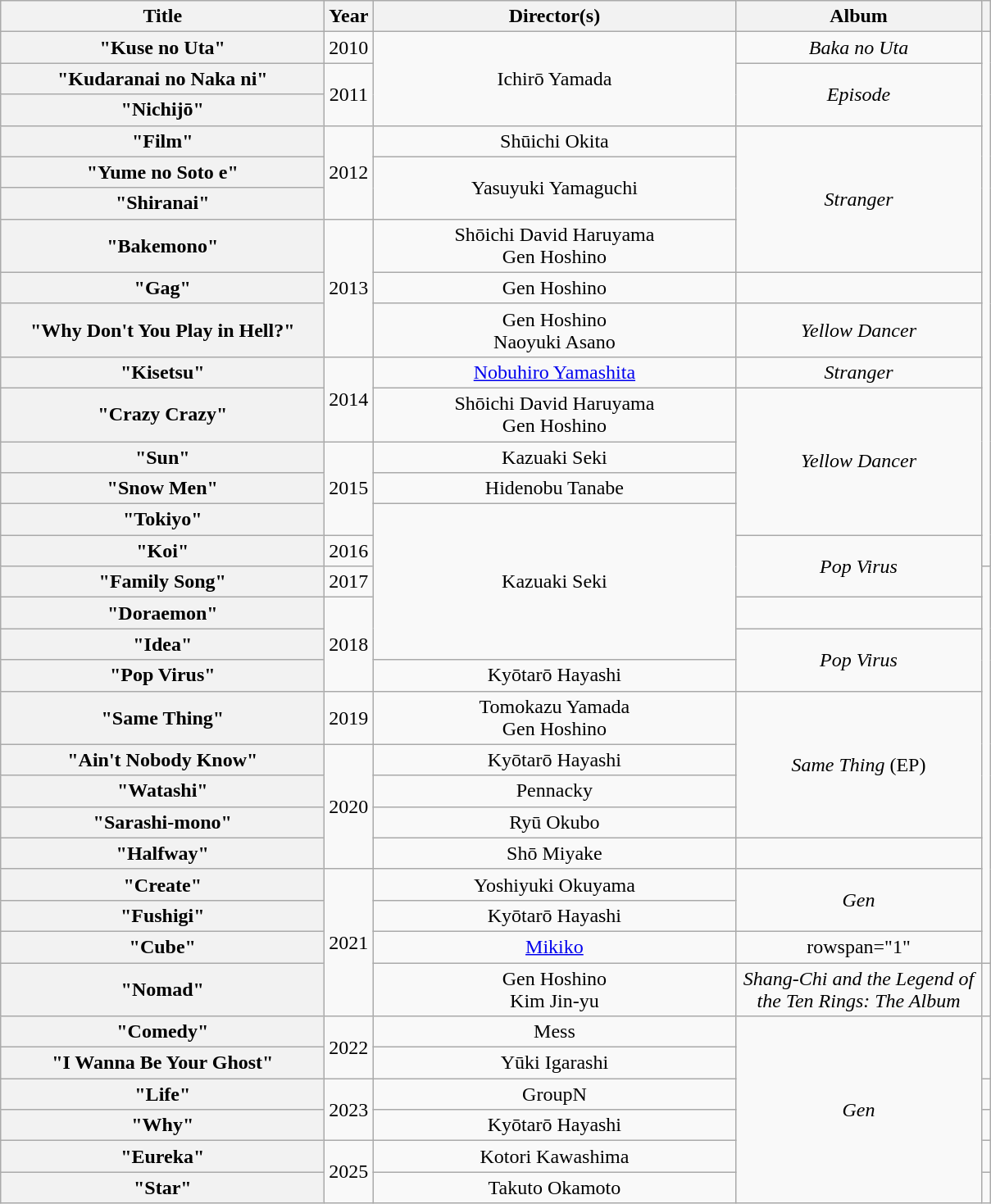<table class="wikitable plainrowheaders" style="text-align:center;">
<tr>
<th scope="col" style="width:16em;">Title</th>
<th scope="col">Year</th>
<th scope="col" style="width:18em;">Director(s)</th>
<th scope="col" style="width:12em;">Album</th>
<th scope="col"></th>
</tr>
<tr>
<th scope="row">"Kuse no Uta"</th>
<td>2010</td>
<td rowspan="3">Ichirō Yamada</td>
<td><em>Baka no Uta</em></td>
<td rowspan="15"></td>
</tr>
<tr>
<th scope="row">"Kudaranai no Naka ni"</th>
<td rowspan="2">2011</td>
<td rowspan="2"><em>Episode</em></td>
</tr>
<tr>
<th scope="row">"Nichijō"</th>
</tr>
<tr>
<th scope="row">"Film"</th>
<td rowspan="3">2012</td>
<td>Shūichi Okita</td>
<td rowspan="4"><em>Stranger</em></td>
</tr>
<tr>
<th scope="row">"Yume no Soto e"</th>
<td rowspan="2">Yasuyuki Yamaguchi</td>
</tr>
<tr>
<th scope="row">"Shiranai"</th>
</tr>
<tr>
<th scope="row">"Bakemono"</th>
<td rowspan="3">2013</td>
<td>Shōichi David Haruyama<br>Gen Hoshino</td>
</tr>
<tr>
<th scope="row">"Gag"</th>
<td>Gen Hoshino</td>
<td></td>
</tr>
<tr>
<th scope="row">"Why Don't You Play in Hell?"</th>
<td>Gen Hoshino<br>Naoyuki Asano</td>
<td><em>Yellow Dancer</em></td>
</tr>
<tr>
<th scope="row">"Kisetsu"</th>
<td rowspan="2">2014</td>
<td><a href='#'>Nobuhiro Yamashita</a></td>
<td><em>Stranger</em></td>
</tr>
<tr>
<th scope="row">"Crazy Crazy"</th>
<td>Shōichi David Haruyama<br>Gen Hoshino</td>
<td rowspan="4"><em>Yellow Dancer</em></td>
</tr>
<tr>
<th scope="row">"Sun"</th>
<td rowspan="3">2015</td>
<td>Kazuaki Seki</td>
</tr>
<tr>
<th scope="row">"Snow Men"</th>
<td>Hidenobu Tanabe</td>
</tr>
<tr>
<th scope="row">"Tokiyo"</th>
<td rowspan="5">Kazuaki Seki</td>
</tr>
<tr>
<th scope="row">"Koi"</th>
<td>2016</td>
<td rowspan="2"><em>Pop Virus</em></td>
</tr>
<tr>
<th scope="row">"Family Song"</th>
<td>2017</td>
<td rowspan="12"></td>
</tr>
<tr>
<th scope="row">"Doraemon"</th>
<td rowspan="3">2018</td>
<td></td>
</tr>
<tr>
<th scope="row">"Idea"</th>
<td rowspan="2"><em>Pop Virus</em></td>
</tr>
<tr>
<th scope="row">"Pop Virus"</th>
<td>Kyōtarō Hayashi</td>
</tr>
<tr>
<th scope="row">"Same Thing"<br></th>
<td>2019</td>
<td>Tomokazu Yamada<br>Gen Hoshino</td>
<td rowspan="4"><em>Same Thing</em> (EP)</td>
</tr>
<tr>
<th scope="row">"Ain't Nobody Know"<br></th>
<td rowspan="4">2020</td>
<td>Kyōtarō Hayashi</td>
</tr>
<tr>
<th scope="row">"Watashi"</th>
<td>Pennacky</td>
</tr>
<tr>
<th scope="row">"Sarashi-mono"<br></th>
<td>Ryū Okubo</td>
</tr>
<tr>
<th scope="row">"Halfway"</th>
<td>Shō Miyake</td>
<td></td>
</tr>
<tr>
<th scope="row">"Create"</th>
<td rowspan="4">2021</td>
<td>Yoshiyuki Okuyama</td>
<td rowspan="2"><em>Gen</em></td>
</tr>
<tr>
<th scope="row">"Fushigi"</th>
<td>Kyōtarō Hayashi</td>
</tr>
<tr>
<th scope="row">"Cube"</th>
<td><a href='#'>Mikiko</a></td>
<td>rowspan="1" </td>
</tr>
<tr>
<th scope="row">"Nomad"<br></th>
<td>Gen Hoshino<br>Kim Jin-yu</td>
<td><em>Shang-Chi and the Legend of the Ten Rings: The Album</em></td>
<td></td>
</tr>
<tr>
<th scope="row">"Comedy"</th>
<td rowspan="2">2022</td>
<td>Mess</td>
<td rowspan="6"><em>Gen</em></td>
<td rowspan="2"></td>
</tr>
<tr>
<th scope="row">"I Wanna Be Your Ghost"</th>
<td>Yūki Igarashi</td>
</tr>
<tr>
<th scope="row">"Life"</th>
<td rowspan="2">2023</td>
<td>GroupN</td>
<td></td>
</tr>
<tr>
<th scope="row">"Why"</th>
<td>Kyōtarō Hayashi</td>
<td></td>
</tr>
<tr>
<th scope="row">"Eureka"</th>
<td rowspan="2">2025</td>
<td>Kotori Kawashima</td>
<td></td>
</tr>
<tr>
<th scope="row">"Star"</th>
<td>Takuto Okamoto</td>
<td></td>
</tr>
</table>
